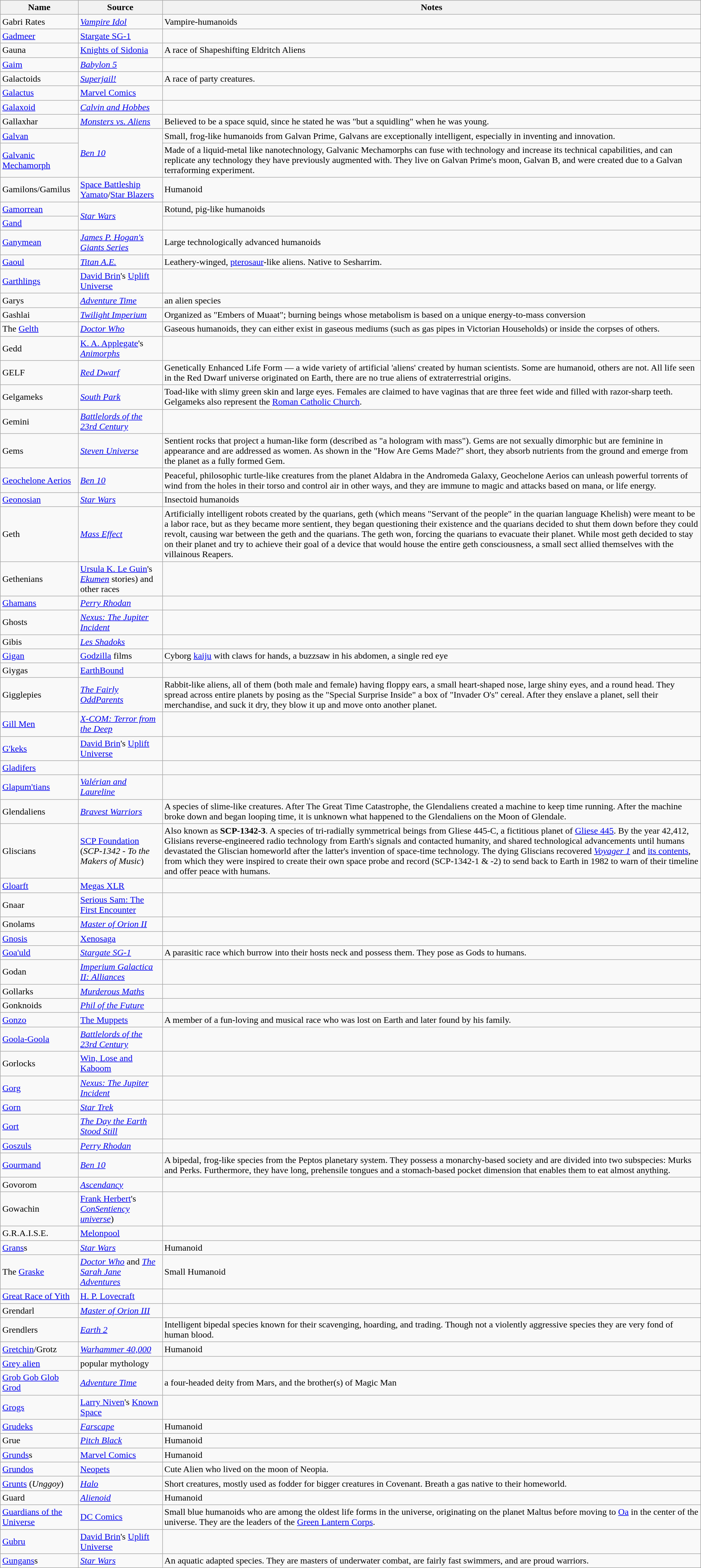<table class="wikitable sortable">
<tr>
<th>Name</th>
<th>Source</th>
<th>Notes</th>
</tr>
<tr>
<td>Gabri Rates</td>
<td><em><a href='#'>Vampire Idol</a></em></td>
<td>Vampire-humanoids</td>
</tr>
<tr>
<td><a href='#'>Gadmeer</a></td>
<td><a href='#'>Stargate SG-1</a></td>
<td></td>
</tr>
<tr>
<td>Gauna</td>
<td><a href='#'>Knights of Sidonia</a></td>
<td>A race of Shapeshifting Eldritch Aliens</td>
</tr>
<tr>
<td><a href='#'>Gaim</a></td>
<td><em><a href='#'>Babylon 5</a></em></td>
<td></td>
</tr>
<tr>
<td>Galactoids</td>
<td><em><a href='#'>Superjail!</a></em></td>
<td>A race of party creatures.</td>
</tr>
<tr>
<td><a href='#'>Galactus</a></td>
<td><a href='#'>Marvel Comics</a></td>
<td></td>
</tr>
<tr>
<td><a href='#'>Galaxoid</a></td>
<td><em><a href='#'>Calvin and Hobbes</a></em></td>
<td></td>
</tr>
<tr>
<td>Gallaxhar</td>
<td><em><a href='#'>Monsters vs. Aliens</a></em></td>
<td>Believed to be a space squid, since he stated he was "but a squidling" when he was young.</td>
</tr>
<tr>
<td><a href='#'>Galvan</a></td>
<td rowspan="2"><em><a href='#'>Ben 10</a></em></td>
<td>Small, frog-like humanoids from Galvan Prime, Galvans are exceptionally intelligent, especially in inventing and innovation.</td>
</tr>
<tr>
<td><a href='#'>Galvanic Mechamorph</a></td>
<td>Made of a liquid-metal like nanotechnology, Galvanic Mechamorphs can fuse with technology and increase its technical capabilities, and can replicate any technology they have previously augmented with. They live on Galvan Prime's moon, Galvan B, and were created due to a Galvan terraforming experiment.</td>
</tr>
<tr>
<td>Gamilons/Gamilus</td>
<td><a href='#'>Space Battleship Yamato</a>/<a href='#'>Star Blazers</a></td>
<td>Humanoid</td>
</tr>
<tr>
<td><a href='#'>Gamorrean</a></td>
<td rowspan="2"><em><a href='#'>Star Wars</a></em></td>
<td>Rotund, pig-like humanoids</td>
</tr>
<tr>
<td><a href='#'>Gand</a></td>
<td></td>
</tr>
<tr>
<td><a href='#'>Ganymean</a></td>
<td><em><a href='#'>James P. Hogan's Giants Series</a></em></td>
<td>Large technologically advanced humanoids</td>
</tr>
<tr>
<td><a href='#'>Gaoul</a></td>
<td><em><a href='#'>Titan A.E.</a></em></td>
<td>Leathery-winged, <a href='#'>pterosaur</a>-like aliens. Native to Sesharrim.</td>
</tr>
<tr>
<td><a href='#'>Garthlings</a></td>
<td><a href='#'>David Brin</a>'s <a href='#'>Uplift Universe</a></td>
<td></td>
</tr>
<tr>
<td>Garys</td>
<td><em><a href='#'>Adventure Time</a></em></td>
<td>an alien species</td>
</tr>
<tr>
<td>Gashlai</td>
<td><em><a href='#'>Twilight Imperium</a></em></td>
<td>Organized as "Embers of Muaat"; burning beings whose metabolism is based on a unique energy-to-mass conversion</td>
</tr>
<tr>
<td>The <a href='#'>Gelth</a></td>
<td><em><a href='#'>Doctor Who</a></em></td>
<td>Gaseous humanoids, they can either exist in gaseous mediums (such as gas pipes in Victorian Households) or inside the corpses of others.</td>
</tr>
<tr>
<td>Gedd</td>
<td><a href='#'>K. A. Applegate</a>'s <em><a href='#'>Animorphs</a></em></td>
<td></td>
</tr>
<tr>
<td>GELF</td>
<td><em><a href='#'>Red Dwarf</a></em></td>
<td>Genetically Enhanced Life Form — a wide variety of artificial 'aliens' created by human scientists. Some are humanoid, others are not. All life seen in the Red Dwarf universe originated on Earth, there are no true aliens of extraterrestrial origins.</td>
</tr>
<tr>
<td>Gelgameks</td>
<td><em><a href='#'>South Park</a></em></td>
<td>Toad-like with slimy green skin and large eyes. Females are claimed to have vaginas that are three feet wide and filled with razor-sharp teeth. Gelgameks also represent the <a href='#'>Roman Catholic Church</a>.</td>
</tr>
<tr>
<td>Gemini</td>
<td><em><a href='#'>Battlelords of the 23rd Century</a></em></td>
<td></td>
</tr>
<tr>
<td>Gems</td>
<td><em><a href='#'>Steven Universe</a></em></td>
<td>Sentient rocks that project a human-like form (described as "a hologram with mass"). Gems are not sexually dimorphic but are feminine in appearance and are addressed as women. As shown in the "How Are Gems Made?" short, they absorb nutrients from the ground and emerge from the planet as a fully formed Gem.</td>
</tr>
<tr>
<td><a href='#'>Geochelone Aerios</a></td>
<td><em><a href='#'>Ben 10</a></em></td>
<td>Peaceful, philosophic turtle-like creatures from the planet Aldabra in the Andromeda Galaxy, Geochelone Aerios can unleash powerful torrents of wind from the holes in their torso and control air in other ways, and they are immune to magic and attacks based on mana, or life energy.</td>
</tr>
<tr>
<td><a href='#'>Geonosian</a></td>
<td><em><a href='#'>Star Wars</a></em></td>
<td>Insectoid humanoids</td>
</tr>
<tr>
<td>Geth</td>
<td><em><a href='#'>Mass Effect</a></em></td>
<td>Artificially intelligent robots created by the quarians, geth (which means "Servant of the people" in the quarian language Khelish) were meant to be a labor race, but as they became more sentient, they began questioning their existence and the quarians decided to shut them down before they could revolt, causing war between the geth and the quarians. The geth won, forcing the quarians to evacuate their planet. While most geth decided to stay on their planet and try to achieve their goal of a device that would house the entire geth consciousness, a small sect allied themselves with the villainous Reapers.</td>
</tr>
<tr>
<td>Gethenians</td>
<td><a href='#'>Ursula K. Le Guin</a>'s <em><a href='#'>Ekumen</a></em> stories) and other races</td>
<td></td>
</tr>
<tr>
<td><a href='#'>Ghamans</a></td>
<td><em><a href='#'>Perry Rhodan</a></em></td>
<td></td>
</tr>
<tr>
<td>Ghosts</td>
<td><em><a href='#'>Nexus: The Jupiter Incident</a></em></td>
<td></td>
</tr>
<tr>
<td>Gibis</td>
<td><em><a href='#'>Les Shadoks</a></em></td>
<td></td>
</tr>
<tr>
<td><a href='#'>Gigan</a></td>
<td><a href='#'>Godzilla</a> films</td>
<td>Cyborg <a href='#'>kaiju</a> with claws for hands, a buzzsaw in his abdomen, a single red eye</td>
</tr>
<tr>
<td>Giygas</td>
<td><a href='#'>EarthBound</a></td>
<td></td>
</tr>
<tr>
<td>Gigglepies</td>
<td><em><a href='#'>The Fairly OddParents</a></em></td>
<td>Rabbit-like aliens, all of them (both male and female) having floppy ears, a small heart-shaped nose, large shiny eyes, and a round head. They spread across entire planets by posing as the "Special Surprise Inside" a box of "Invader O's" cereal. After they enslave a planet, sell their merchandise, and suck it dry, they blow it up and move onto another planet.</td>
</tr>
<tr>
<td><a href='#'>Gill Men</a></td>
<td><em><a href='#'>X-COM: Terror from the Deep</a></em></td>
<td></td>
</tr>
<tr>
<td><a href='#'>G'keks</a></td>
<td><a href='#'>David Brin</a>'s <a href='#'>Uplift Universe</a></td>
<td></td>
</tr>
<tr>
<td><a href='#'>Gladifers</a></td>
<td></td>
<td></td>
</tr>
<tr>
<td><a href='#'>Glapum'tians</a></td>
<td><em><a href='#'>Valérian and Laureline</a></em></td>
<td></td>
</tr>
<tr>
<td>Glendaliens</td>
<td><em><a href='#'>Bravest Warriors</a></em></td>
<td>A species of slime-like creatures. After The Great Time Catastrophe, the Glendaliens created a machine to keep time running. After the machine broke down and began looping time, it is unknown what happened to the Glendaliens on the Moon of Glendale.</td>
</tr>
<tr>
<td>Gliscians</td>
<td><a href='#'>SCP Foundation</a><br> (<em>SCP-1342 - To the Makers of Music</em>)</td>
<td>Also known as <strong>SCP-1342-3</strong>. A species of tri-radially symmetrical beings from Gliese 445-C, a fictitious planet of <a href='#'>Gliese 445</a>. By the year 42,412, Glisians reverse-engineered radio technology from Earth's signals and contacted humanity, and shared technological advancements until humans devastated the Gliscian homeworld after the latter's invention of space-time technology. The dying Gliscians recovered <em><a href='#'>Voyager 1</a></em> and <a href='#'>its contents</a>, from which they were inspired to create their own space probe and record (SCP-1342-1 & -2) to send back to Earth in 1982 to warn of their timeline and offer peace with humans.</td>
</tr>
<tr>
<td><a href='#'>Gloarft</a></td>
<td><a href='#'>Megas XLR</a></td>
<td></td>
</tr>
<tr>
<td>Gnaar</td>
<td><a href='#'>Serious Sam: The First Encounter</a></td>
<td></td>
</tr>
<tr>
<td>Gnolams</td>
<td><em><a href='#'>Master of Orion II</a></em></td>
<td></td>
</tr>
<tr>
<td><a href='#'>Gnosis</a></td>
<td><a href='#'>Xenosaga</a></td>
<td></td>
</tr>
<tr>
<td><a href='#'>Goa'uld</a></td>
<td><em><a href='#'>Stargate SG-1</a></em></td>
<td>A parasitic race which burrow into their hosts neck and possess them. They pose as Gods to humans.</td>
</tr>
<tr>
<td>Godan</td>
<td><em><a href='#'>Imperium Galactica II: Alliances</a></em></td>
<td></td>
</tr>
<tr>
<td>Gollarks</td>
<td><em><a href='#'>Murderous Maths</a></em></td>
<td></td>
</tr>
<tr>
<td>Gonknoids</td>
<td><em><a href='#'>Phil of the Future</a></em></td>
<td></td>
</tr>
<tr>
<td><a href='#'>Gonzo</a></td>
<td><a href='#'>The Muppets</a></td>
<td>A member of a fun-loving and musical race who was lost on Earth and later found by his family.</td>
</tr>
<tr>
<td><a href='#'>Goola-Goola</a></td>
<td><em><a href='#'>Battlelords of the 23rd Century</a></em></td>
<td></td>
</tr>
<tr>
<td>Gorlocks</td>
<td><a href='#'>Win, Lose and Kaboom</a></td>
<td></td>
</tr>
<tr>
<td><a href='#'>Gorg</a></td>
<td><em><a href='#'>Nexus: The Jupiter Incident</a></em></td>
<td></td>
</tr>
<tr>
<td><a href='#'>Gorn</a></td>
<td><em><a href='#'>Star Trek</a></em></td>
<td></td>
</tr>
<tr>
<td><a href='#'>Gort</a></td>
<td><em><a href='#'>The Day the Earth Stood Still</a></em></td>
<td></td>
</tr>
<tr>
<td><a href='#'>Goszuls</a></td>
<td><em><a href='#'>Perry Rhodan</a></em></td>
<td></td>
</tr>
<tr>
<td><a href='#'>Gourmand</a></td>
<td><em><a href='#'>Ben 10</a></em></td>
<td>A bipedal, frog-like species from the Peptos planetary system. They possess a monarchy-based society and are divided into two subspecies: Murks and Perks. Furthermore, they have long, prehensile tongues and a stomach-based pocket dimension that enables them to eat almost anything.</td>
</tr>
<tr>
<td>Govorom</td>
<td><em><a href='#'>Ascendancy</a></em></td>
<td></td>
</tr>
<tr>
<td>Gowachin</td>
<td><a href='#'>Frank Herbert</a>'s <em><a href='#'>ConSentiency universe</a></em>)</td>
<td></td>
</tr>
<tr>
<td>G.R.A.I.S.E.</td>
<td><a href='#'>Melonpool</a></td>
<td></td>
</tr>
<tr>
<td><a href='#'>Grans</a>s</td>
<td><em><a href='#'>Star Wars</a></em></td>
<td>Humanoid</td>
</tr>
<tr>
<td>The <a href='#'>Graske</a></td>
<td><em><a href='#'>Doctor Who</a></em> and <em><a href='#'>The Sarah Jane Adventures</a></em></td>
<td>Small Humanoid</td>
</tr>
<tr>
<td><a href='#'>Great Race of Yith</a></td>
<td><a href='#'>H. P. Lovecraft</a></td>
<td></td>
</tr>
<tr>
<td>Grendarl</td>
<td><em><a href='#'>Master of Orion III</a></em></td>
<td></td>
</tr>
<tr>
<td>Grendlers</td>
<td><em><a href='#'>Earth 2</a></em></td>
<td>Intelligent bipedal species known for their scavenging, hoarding, and trading. Though not a violently aggressive species they are very fond of human blood.</td>
</tr>
<tr>
<td><a href='#'>Gretchin</a>/Grotz</td>
<td><em><a href='#'>Warhammer 40,000</a></em></td>
<td>Humanoid</td>
</tr>
<tr>
<td><a href='#'>Grey alien</a></td>
<td>popular mythology</td>
<td></td>
</tr>
<tr>
<td><a href='#'>Grob Gob Glob Grod</a></td>
<td><em><a href='#'>Adventure Time</a></em></td>
<td>a four-headed deity from Mars, and the brother(s) of Magic Man</td>
</tr>
<tr>
<td><a href='#'>Grogs</a></td>
<td><a href='#'>Larry Niven</a>'s <a href='#'>Known Space</a></td>
<td></td>
</tr>
<tr>
<td><a href='#'>Grudeks</a></td>
<td><em><a href='#'>Farscape</a></em></td>
<td>Humanoid</td>
</tr>
<tr>
<td>Grue</td>
<td><em><a href='#'>Pitch Black</a></em></td>
<td>Humanoid</td>
</tr>
<tr>
<td><a href='#'>Grunds</a>s</td>
<td><a href='#'>Marvel Comics</a></td>
<td>Humanoid</td>
</tr>
<tr>
<td><a href='#'>Grundos</a></td>
<td><a href='#'>Neopets</a></td>
<td>Cute Alien who lived on the moon of Neopia.</td>
</tr>
<tr>
<td><a href='#'>Grunts</a> (<em>Unggoy</em>)</td>
<td><em><a href='#'>Halo</a></em></td>
<td>Short creatures, mostly used as fodder for bigger creatures in Covenant.  Breath a gas native to their homeworld.</td>
</tr>
<tr>
<td>Guard</td>
<td><em><a href='#'>Alienoid</a></em></td>
<td>Humanoid</td>
</tr>
<tr>
<td><a href='#'>Guardians of the Universe</a></td>
<td><a href='#'>DC Comics</a></td>
<td>Small blue humanoids who are among the oldest life forms in the universe, originating on the planet Maltus before moving to <a href='#'>Oa</a> in the center of the universe. They are the leaders of the <a href='#'>Green Lantern Corps</a>.</td>
</tr>
<tr>
<td><a href='#'>Gubru</a></td>
<td><a href='#'>David Brin</a>'s <a href='#'>Uplift Universe</a></td>
<td></td>
</tr>
<tr>
<td><a href='#'>Gungans</a>s</td>
<td><em><a href='#'>Star Wars</a></em></td>
<td>An aquatic adapted species. They are masters of underwater combat, are fairly fast swimmers, and are proud warriors.</td>
</tr>
</table>
